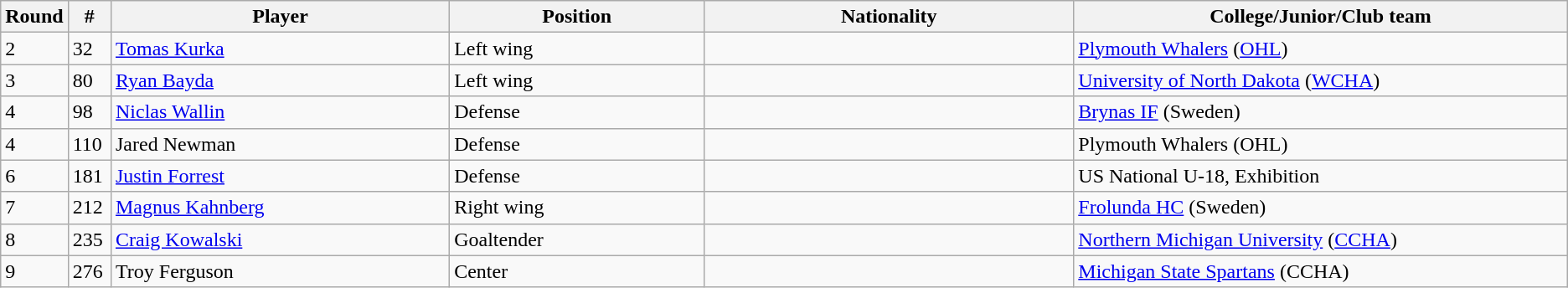<table class="wikitable">
<tr>
<th bgcolor="#DDDDFF" width="2.75%">Round</th>
<th bgcolor="#DDDDFF" width="2.75%">#</th>
<th bgcolor="#DDDDFF" width="22.0%">Player</th>
<th bgcolor="#DDDDFF" width="16.5%">Position</th>
<th bgcolor="#DDDDFF" width="24.0%">Nationality</th>
<th bgcolor="#DDDDFF" width="100.0%">College/Junior/Club team</th>
</tr>
<tr>
<td>2</td>
<td>32</td>
<td><a href='#'>Tomas Kurka</a></td>
<td>Left wing</td>
<td></td>
<td><a href='#'>Plymouth Whalers</a> (<a href='#'>OHL</a>)</td>
</tr>
<tr>
<td>3</td>
<td>80</td>
<td><a href='#'>Ryan Bayda</a></td>
<td>Left wing</td>
<td></td>
<td><a href='#'>University of North Dakota</a> (<a href='#'>WCHA</a>)</td>
</tr>
<tr>
<td>4</td>
<td>98</td>
<td><a href='#'>Niclas Wallin</a></td>
<td>Defense</td>
<td></td>
<td><a href='#'>Brynas IF</a> (Sweden)</td>
</tr>
<tr>
<td>4</td>
<td>110</td>
<td>Jared Newman</td>
<td>Defense</td>
<td></td>
<td>Plymouth Whalers (OHL)</td>
</tr>
<tr>
<td>6</td>
<td>181</td>
<td><a href='#'>Justin Forrest</a></td>
<td>Defense</td>
<td></td>
<td>US National U-18, Exhibition</td>
</tr>
<tr>
<td>7</td>
<td>212</td>
<td><a href='#'>Magnus Kahnberg</a></td>
<td>Right wing</td>
<td></td>
<td><a href='#'>Frolunda HC</a> (Sweden)</td>
</tr>
<tr>
<td>8</td>
<td>235</td>
<td><a href='#'>Craig Kowalski</a></td>
<td>Goaltender</td>
<td></td>
<td><a href='#'>Northern Michigan University</a> (<a href='#'>CCHA</a>)</td>
</tr>
<tr>
<td>9</td>
<td>276</td>
<td>Troy Ferguson</td>
<td>Center</td>
<td></td>
<td><a href='#'>Michigan State Spartans</a> (CCHA)</td>
</tr>
</table>
